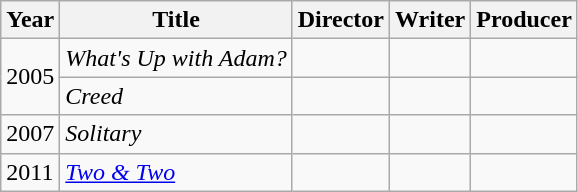<table class="wikitable">
<tr>
<th>Year</th>
<th>Title</th>
<th>Director</th>
<th>Writer</th>
<th>Producer</th>
</tr>
<tr>
<td rowspan=2>2005</td>
<td><em>What's Up with Adam?</em></td>
<td></td>
<td></td>
<td></td>
</tr>
<tr>
<td><em>Creed</em></td>
<td></td>
<td></td>
<td></td>
</tr>
<tr>
<td>2007</td>
<td><em>Solitary</em></td>
<td></td>
<td></td>
<td></td>
</tr>
<tr>
<td>2011</td>
<td><em><a href='#'>Two & Two</a></em></td>
<td></td>
<td></td>
<td></td>
</tr>
</table>
